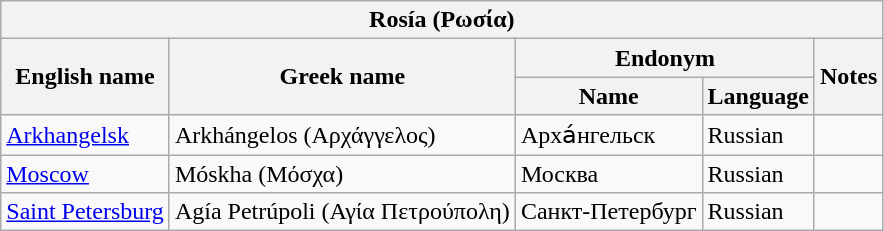<table class="wikitable sortable">
<tr>
<th colspan="5"> Rosía (Ρωσία)</th>
</tr>
<tr>
<th rowspan="2">English name</th>
<th rowspan="2">Greek name</th>
<th colspan="2">Endonym</th>
<th rowspan="2">Notes</th>
</tr>
<tr>
<th>Name</th>
<th>Language</th>
</tr>
<tr>
<td><a href='#'>Arkhangelsk</a></td>
<td>Arkhángelos (Αρχάγγελος)</td>
<td>Арха́нгельск</td>
<td>Russian</td>
<td></td>
</tr>
<tr>
<td><a href='#'>Moscow</a></td>
<td>Móskha (Μόσχα)</td>
<td>Москва</td>
<td>Russian</td>
<td></td>
</tr>
<tr>
<td><a href='#'>Saint Petersburg</a></td>
<td>Agía Petrúpoli (Αγία Πετρούπολη)</td>
<td>Санкт-Петербург</td>
<td>Russian</td>
<td></td>
</tr>
</table>
